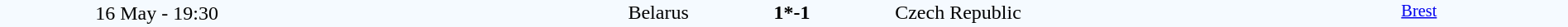<table style="width: 100%; background:#F5FAFF;" cellspacing="0">
<tr>
<td align=center rowspan=3 width=20%>16 May - 19:30</td>
</tr>
<tr>
<td width=24% align=right>Belarus</td>
<td align=center width=13%><strong>1*-1</strong></td>
<td width=24%>Czech Republic</td>
<td style=font-size:85% rowspan=3 valign=top align=center><a href='#'>Brest</a></td>
</tr>
<tr style=font-size:85%>
<td align=right valign=top></td>
<td></td>
<td></td>
</tr>
</table>
